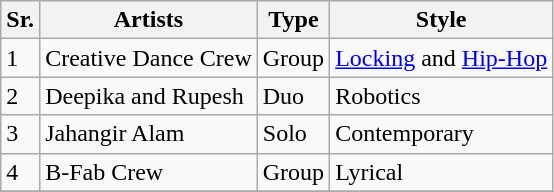<table class=wikitable>
<tr>
<th>Sr.</th>
<th>Artists</th>
<th>Type</th>
<th>Style</th>
</tr>
<tr>
<td>1</td>
<td>Creative Dance Crew</td>
<td>Group</td>
<td><a href='#'>Locking</a> and <a href='#'>Hip-Hop</a></td>
</tr>
<tr>
<td>2</td>
<td>Deepika and Rupesh</td>
<td>Duo</td>
<td>Robotics</td>
</tr>
<tr>
<td>3</td>
<td>Jahangir Alam</td>
<td>Solo</td>
<td Contemporary dance>Contemporary</td>
</tr>
<tr>
<td>4</td>
<td>B-Fab Crew</td>
<td>Group</td>
<td Lyrical dance>Lyrical</td>
</tr>
<tr>
</tr>
</table>
